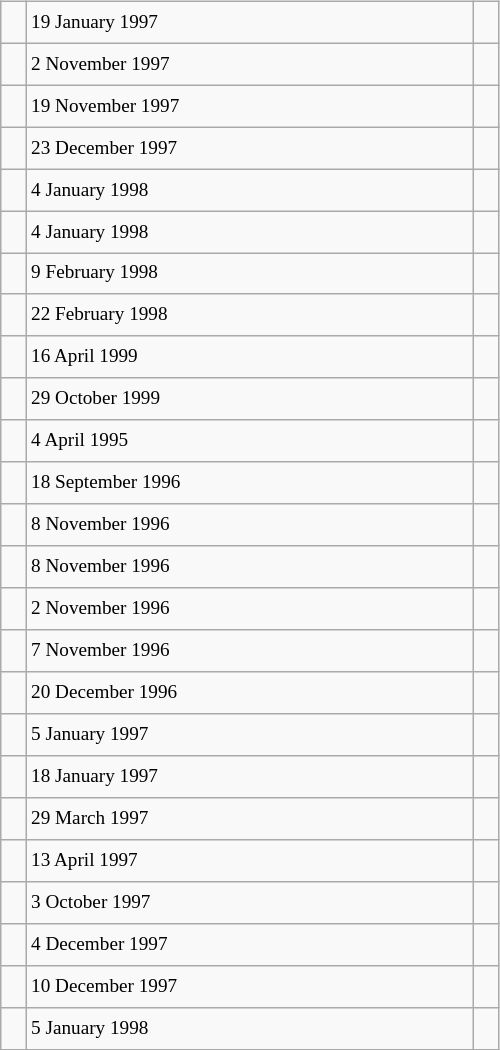<table class="wikitable" style="font-size: 80%; float: left; width: 26em; margin-right: 1em; height: 700px">
<tr>
<td></td>
<td>19 January 1997</td>
<td></td>
</tr>
<tr>
<td></td>
<td>2 November 1997</td>
<td></td>
</tr>
<tr>
<td></td>
<td>19 November 1997</td>
<td></td>
</tr>
<tr>
<td></td>
<td>23 December 1997</td>
<td></td>
</tr>
<tr>
<td></td>
<td>4 January 1998</td>
<td></td>
</tr>
<tr>
<td></td>
<td>4 January 1998</td>
<td></td>
</tr>
<tr>
<td></td>
<td>9 February 1998</td>
<td></td>
</tr>
<tr>
<td></td>
<td>22 February 1998</td>
<td></td>
</tr>
<tr>
<td></td>
<td>16 April 1999</td>
<td></td>
</tr>
<tr>
<td></td>
<td>29 October 1999</td>
<td></td>
</tr>
<tr>
<td></td>
<td>4 April 1995</td>
<td></td>
</tr>
<tr>
<td></td>
<td>18 September 1996</td>
<td></td>
</tr>
<tr>
<td></td>
<td>8 November 1996</td>
<td></td>
</tr>
<tr>
<td></td>
<td>8 November 1996</td>
<td></td>
</tr>
<tr>
<td></td>
<td>2 November 1996</td>
<td></td>
</tr>
<tr>
<td></td>
<td>7 November 1996</td>
<td></td>
</tr>
<tr>
<td></td>
<td>20 December 1996</td>
<td></td>
</tr>
<tr>
<td></td>
<td>5 January 1997</td>
<td></td>
</tr>
<tr>
<td></td>
<td>18 January 1997</td>
<td></td>
</tr>
<tr>
<td></td>
<td>29 March 1997</td>
<td></td>
</tr>
<tr>
<td></td>
<td>13 April 1997</td>
<td></td>
</tr>
<tr>
<td></td>
<td>3 October 1997</td>
<td></td>
</tr>
<tr>
<td></td>
<td>4 December 1997</td>
<td></td>
</tr>
<tr>
<td></td>
<td>10 December 1997</td>
<td></td>
</tr>
<tr>
<td></td>
<td>5 January 1998</td>
<td></td>
</tr>
</table>
